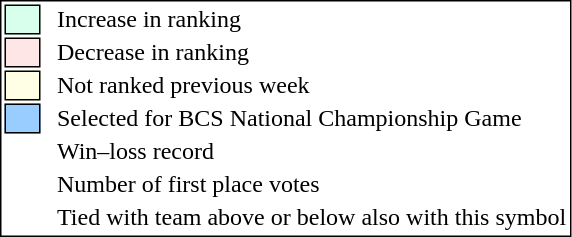<table style="border:1px solid black;">
<tr>
<td style="background:#D8FFEB; width:20px; border:1px solid black;"></td>
<td> </td>
<td>Increase in ranking</td>
</tr>
<tr>
<td style="background:#FFE6E6; width:20px; border:1px solid black;"></td>
<td> </td>
<td>Decrease in ranking</td>
</tr>
<tr>
<td style="background:#FFFFE6; width:20px; border:1px solid black;"></td>
<td> </td>
<td>Not ranked previous week</td>
</tr>
<tr>
<td style="background:#9cf; width:20px; border:1px solid black;"></td>
<td> </td>
<td>Selected for BCS National Championship Game</td>
</tr>
<tr>
<td></td>
<td> </td>
<td>Win–loss record</td>
</tr>
<tr>
<td></td>
<td> </td>
<td>Number of first place votes</td>
</tr>
<tr>
<td></td>
<td></td>
<td>Tied with team above or below also with this symbol</td>
</tr>
</table>
